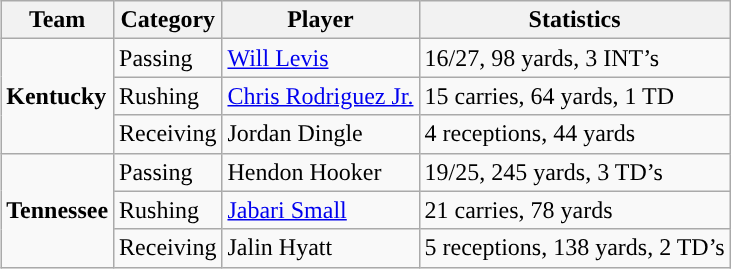<table class="wikitable" style="float: right;">
<tr>
<th>Team</th>
<th>Category</th>
<th>Player</th>
<th>Statistics</th>
</tr>
<tr>
<td rowspan=3><strong>Kentucky</strong></td>
<td>Passing</td>
<td><a href='#'>Will Levis</a></td>
<td>16/27, 98 yards, 3 INT’s</td>
</tr>
<tr>
<td>Rushing</td>
<td><a href='#'>Chris Rodriguez Jr.</a></td>
<td>15 carries, 64 yards, 1 TD</td>
</tr>
<tr>
<td>Receiving</td>
<td>Jordan Dingle</td>
<td>4 receptions, 44 yards</td>
</tr>
<tr>
<td rowspan=3><strong>Tennessee</strong></td>
<td>Passing</td>
<td>Hendon Hooker</td>
<td>19/25, 245 yards, 3 TD’s</td>
</tr>
<tr>
<td>Rushing</td>
<td><a href='#'>Jabari Small</a></td>
<td>21 carries, 78 yards</td>
</tr>
<tr>
<td>Receiving</td>
<td>Jalin Hyatt</td>
<td>5 receptions, 138 yards, 2 TD’s</td>
</tr>
</table>
